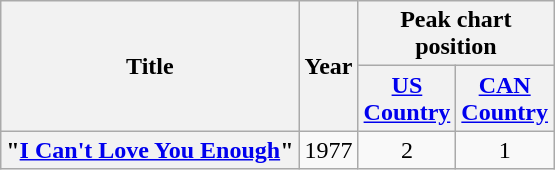<table class="wikitable plainrowheaders" style="text-align:center;">
<tr>
<th scope="col" rowspan = "2">Title</th>
<th scope="col" rowspan = "2">Year</th>
<th scope="col" colspan="2">Peak chart<br>position</th>
</tr>
<tr>
<th><a href='#'>US<br>Country</a><br></th>
<th><a href='#'>CAN<br>Country</a></th>
</tr>
<tr>
<th scope = "row">"<a href='#'>I Can't Love You Enough</a>"</th>
<td>1977</td>
<td>2</td>
<td>1</td>
</tr>
</table>
